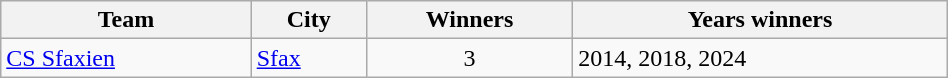<table class="wikitable" width="50%">
<tr>
<th>Team</th>
<th>City</th>
<th>Winners</th>
<th>Years winners</th>
</tr>
<tr>
<td><a href='#'>CS Sfaxien</a></td>
<td><a href='#'>Sfax</a></td>
<td align="center">3</td>
<td>2014, 2018, 2024</td>
</tr>
</table>
